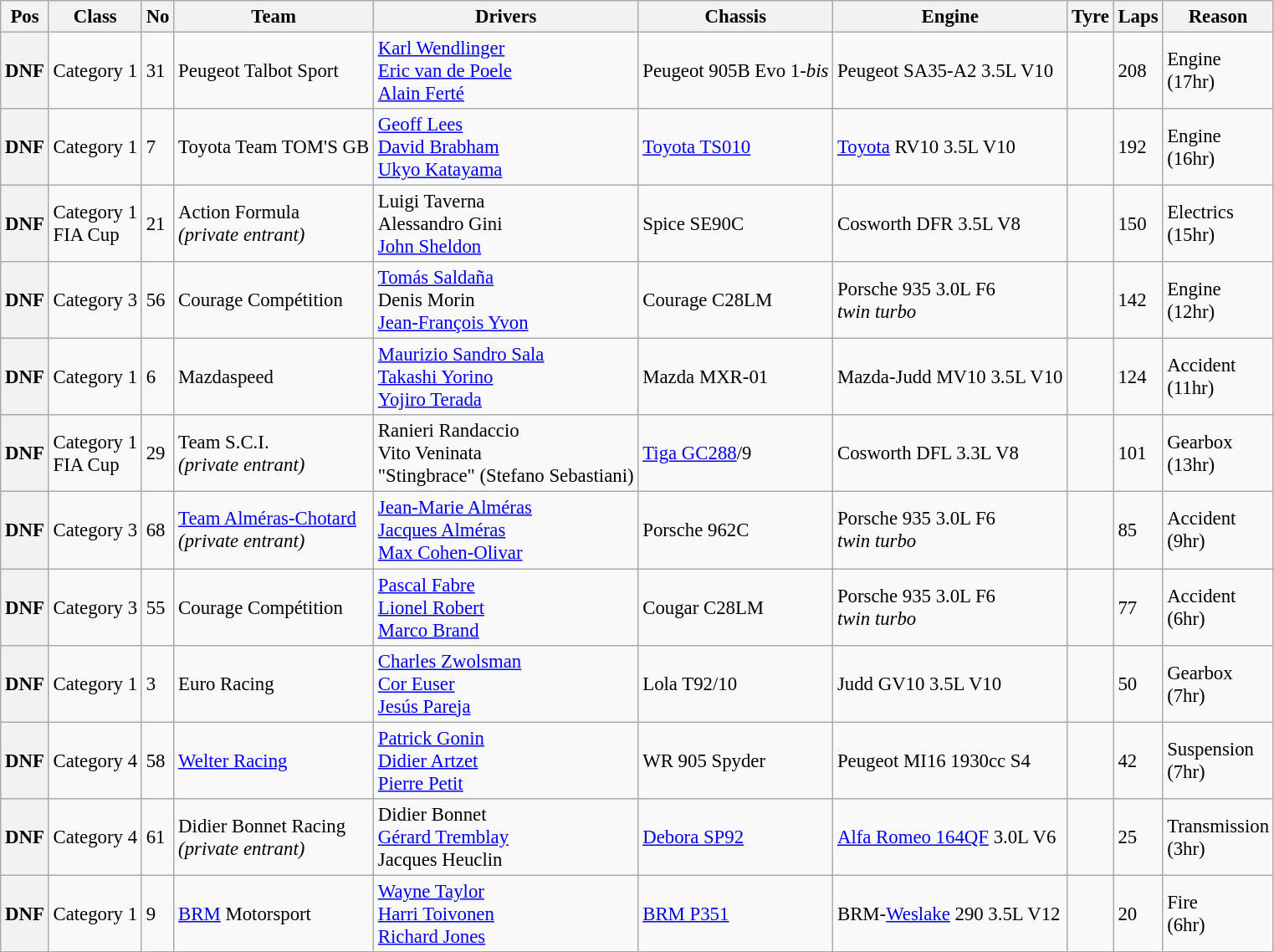<table class="wikitable" style="font-size: 95%;">
<tr>
<th>Pos</th>
<th>Class</th>
<th>No</th>
<th>Team</th>
<th>Drivers</th>
<th>Chassis</th>
<th>Engine</th>
<th>Tyre</th>
<th>Laps</th>
<th>Reason</th>
</tr>
<tr>
<th>DNF</th>
<td>Category 1</td>
<td>31</td>
<td> Peugeot Talbot Sport</td>
<td> <a href='#'>Karl Wendlinger</a><br> <a href='#'>Eric van de Poele</a><br> <a href='#'>Alain Ferté</a></td>
<td>Peugeot 905B Evo 1-<em>bis</em></td>
<td>Peugeot SA35-A2 3.5L V10</td>
<td></td>
<td>208</td>
<td>Engine<br>(17hr)</td>
</tr>
<tr>
<th>DNF</th>
<td>Category 1</td>
<td>7</td>
<td> Toyota Team TOM'S GB</td>
<td> <a href='#'>Geoff Lees</a><br> <a href='#'>David Brabham</a><br> <a href='#'>Ukyo Katayama</a></td>
<td><a href='#'>Toyota TS010</a></td>
<td><a href='#'>Toyota</a> RV10 3.5L V10</td>
<td></td>
<td>192</td>
<td>Engine<br>(16hr)</td>
</tr>
<tr>
<th>DNF</th>
<td>Category 1<br>FIA  Cup</td>
<td>21</td>
<td> Action Formula<br><em>(private entrant)</em></td>
<td> Luigi Taverna<br> Alessandro Gini<br> <a href='#'>John Sheldon</a></td>
<td>Spice SE90C</td>
<td>Cosworth DFR 3.5L V8</td>
<td></td>
<td>150</td>
<td>Electrics<br>(15hr)</td>
</tr>
<tr>
<th>DNF</th>
<td>Category 3</td>
<td>56</td>
<td> Courage Compétition</td>
<td> <a href='#'>Tomás Saldaña</a><br> Denis Morin<br> <a href='#'>Jean-François Yvon</a></td>
<td>Courage C28LM</td>
<td>Porsche 935 3.0L F6<br><em>twin turbo</em></td>
<td></td>
<td>142</td>
<td>Engine<br>(12hr)</td>
</tr>
<tr>
<th>DNF</th>
<td>Category 1</td>
<td>6</td>
<td> Mazdaspeed</td>
<td> <a href='#'>Maurizio Sandro Sala</a><br> <a href='#'>Takashi Yorino</a><br> <a href='#'>Yojiro Terada</a></td>
<td>Mazda MXR-01</td>
<td>Mazda-Judd MV10 3.5L V10</td>
<td></td>
<td>124</td>
<td>Accident<br>(11hr)</td>
</tr>
<tr>
<th>DNF</th>
<td>Category 1<br>FIA  Cup</td>
<td>29</td>
<td> Team S.C.I. <br><em>(private entrant)</em></td>
<td> Ranieri Randaccio<br> Vito Veninata<br> "Stingbrace" (Stefano Sebastiani)</td>
<td><a href='#'>Tiga GC288</a>/9</td>
<td>Cosworth DFL 3.3L V8</td>
<td></td>
<td>101</td>
<td>Gearbox<br>(13hr)</td>
</tr>
<tr>
<th>DNF</th>
<td>Category 3</td>
<td>68</td>
<td> <a href='#'>Team Alméras-Chotard</a><br><em>(private entrant)</em></td>
<td> <a href='#'>Jean-Marie Alméras</a><br> <a href='#'>Jacques Alméras</a><br> <a href='#'>Max Cohen-Olivar</a></td>
<td>Porsche 962C</td>
<td>Porsche 935 3.0L F6<br><em>twin turbo</em></td>
<td></td>
<td>85</td>
<td>Accident<br>(9hr)</td>
</tr>
<tr>
<th>DNF</th>
<td>Category 3</td>
<td>55</td>
<td> Courage Compétition</td>
<td> <a href='#'>Pascal Fabre</a><br> <a href='#'>Lionel Robert</a><br> <a href='#'>Marco Brand</a></td>
<td>Cougar C28LM</td>
<td>Porsche 935 3.0L F6<br><em>twin turbo</em></td>
<td></td>
<td>77</td>
<td>Accident<br>(6hr)</td>
</tr>
<tr>
<th>DNF</th>
<td>Category 1</td>
<td>3</td>
<td> Euro Racing</td>
<td> <a href='#'>Charles Zwolsman</a><br> <a href='#'>Cor Euser</a><br> <a href='#'>Jesús Pareja</a></td>
<td>Lola T92/10</td>
<td>Judd GV10 3.5L V10</td>
<td></td>
<td>50</td>
<td>Gearbox<br>(7hr)</td>
</tr>
<tr>
<th>DNF</th>
<td>Category 4</td>
<td>58</td>
<td> <a href='#'>Welter Racing</a></td>
<td> <a href='#'>Patrick Gonin</a><br> <a href='#'>Didier Artzet</a><br> <a href='#'>Pierre Petit</a></td>
<td>WR 905 Spyder</td>
<td>Peugeot MI16 1930cc S4</td>
<td></td>
<td>42</td>
<td>Suspension<br>(7hr)</td>
</tr>
<tr>
<th>DNF</th>
<td>Category 4</td>
<td>61</td>
<td> Didier Bonnet Racing<br><em>(private entrant)</em></td>
<td> Didier Bonnet<br> <a href='#'>Gérard Tremblay</a><br> Jacques Heuclin</td>
<td><a href='#'>Debora SP92</a></td>
<td><a href='#'>Alfa Romeo 164QF</a> 3.0L V6</td>
<td></td>
<td>25</td>
<td>Transmission<br>(3hr)</td>
</tr>
<tr>
<th>DNF</th>
<td>Category 1</td>
<td>9</td>
<td> <a href='#'>BRM</a> Motorsport</td>
<td> <a href='#'>Wayne Taylor</a><br> <a href='#'>Harri Toivonen</a><br> <a href='#'>Richard Jones</a></td>
<td><a href='#'>BRM P351</a></td>
<td>BRM-<a href='#'>Weslake</a> 290 3.5L V12</td>
<td></td>
<td>20</td>
<td>Fire<br>(6hr)</td>
</tr>
</table>
